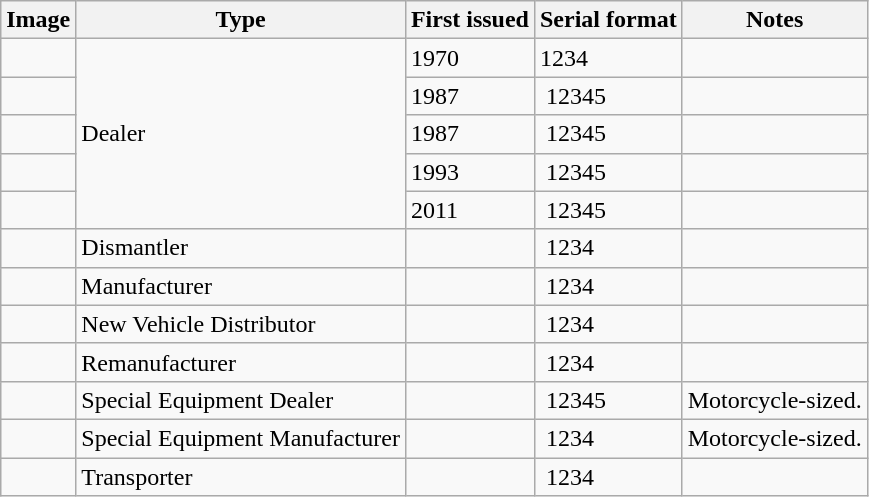<table class=wikitable>
<tr>
<th>Image</th>
<th>Type</th>
<th>First issued</th>
<th>Serial format</th>
<th>Notes</th>
</tr>
<tr>
<td></td>
<td rowspan="5">Dealer</td>
<td>1970</td>
<td> 1234 </td>
<td></td>
</tr>
<tr>
<td></td>
<td>1987</td>
<td> 12345 </td>
<td></td>
</tr>
<tr>
<td></td>
<td>1987</td>
<td> 12345 </td>
<td></td>
</tr>
<tr>
<td></td>
<td>1993</td>
<td> 12345 </td>
<td></td>
</tr>
<tr>
<td></td>
<td>2011</td>
<td> 12345 </td>
</tr>
<tr>
<td></td>
<td>Dismantler</td>
<td></td>
<td> 1234 </td>
<td></td>
</tr>
<tr>
<td></td>
<td>Manufacturer</td>
<td></td>
<td> 1234 </td>
<td></td>
</tr>
<tr>
<td></td>
<td>New Vehicle Distributor</td>
<td></td>
<td> 1234 </td>
<td></td>
</tr>
<tr>
<td></td>
<td>Remanufacturer</td>
<td></td>
<td> 1234 </td>
<td></td>
</tr>
<tr>
<td></td>
<td>Special Equipment Dealer</td>
<td></td>
<td> 12345</td>
<td>Motorcycle-sized.</td>
</tr>
<tr>
<td></td>
<td>Special Equipment Manufacturer</td>
<td></td>
<td> 1234</td>
<td>Motorcycle-sized.</td>
</tr>
<tr>
<td></td>
<td>Transporter</td>
<td></td>
<td> 1234 </td>
<td></td>
</tr>
</table>
